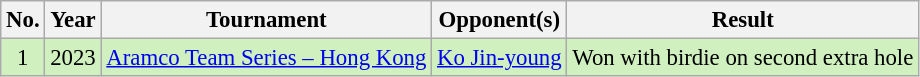<table class="wikitable" style="font-size:95%;">
<tr>
<th>No.</th>
<th>Year</th>
<th>Tournament</th>
<th>Opponent(s)</th>
<th>Result</th>
</tr>
<tr style="background:#D0F0C0;">
<td align=center>1</td>
<td>2023</td>
<td><a href='#'>Aramco Team Series – Hong Kong</a></td>
<td> <a href='#'>Ko Jin-young</a></td>
<td>Won with birdie on second extra hole</td>
</tr>
</table>
